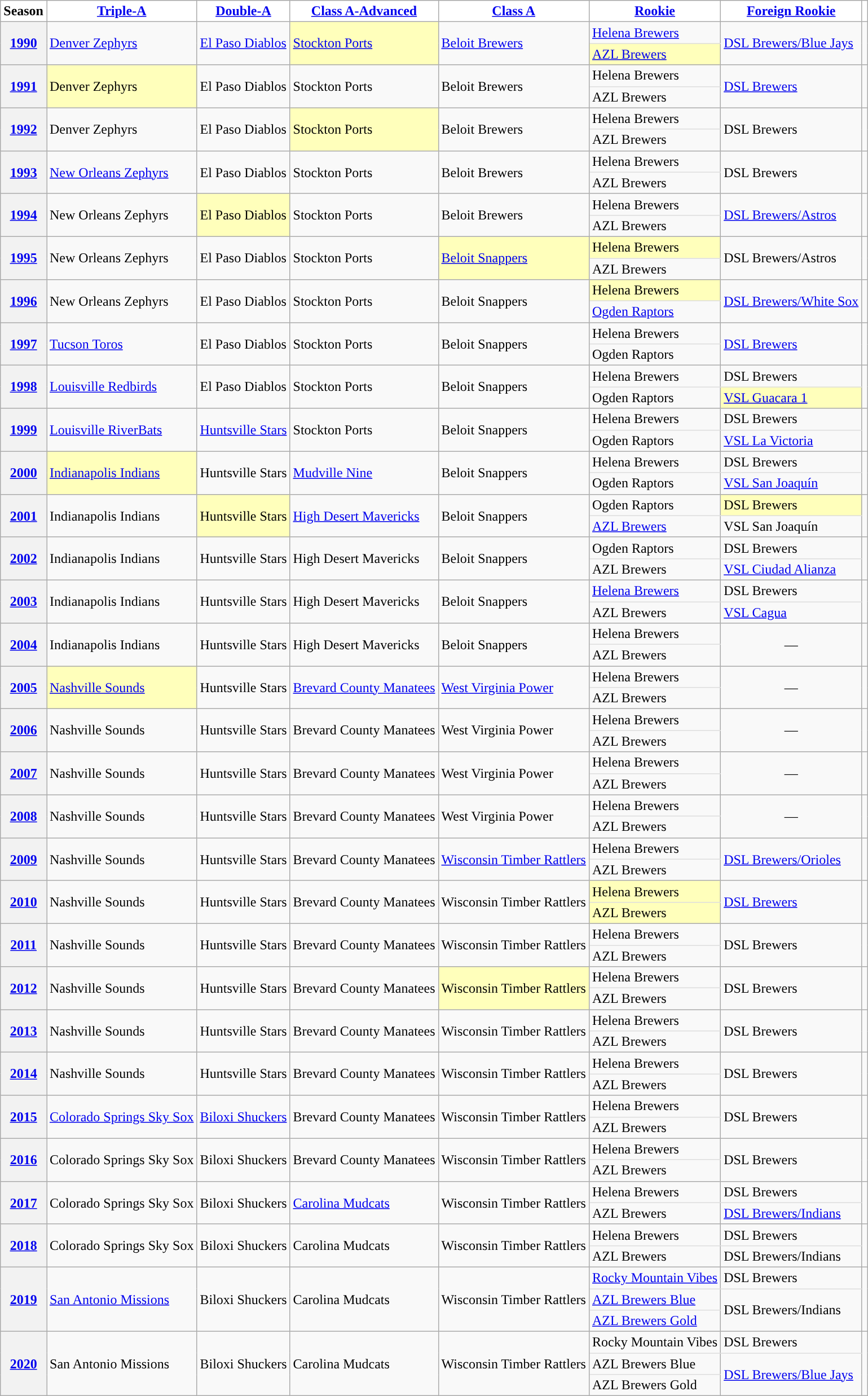<table class="wikitable plainrowheaders">
<tr>
<th scope="col" style="background-color:#ffffff; border-top:#">Season</th>
<th scope="col" style="background-color:#ffffff; border-top:#"><a href='#'>Triple-A</a></th>
<th scope="col" style="background-color:#ffffff; border-top:#"><a href='#'>Double-A</a></th>
<th scope="col" style="background-color:#ffffff; border-top:#"><a href='#'>Class A-Advanced</a></th>
<th scope="col" style="background-color:#ffffff; border-top:#"><a href='#'>Class A</a></th>
<th scope="col" style="background-color:#ffffff; border-top:#"><a href='#'>Rookie</a></th>
<th scope="col" style="background-color:#ffffff; border-top:#"><a href='#'>Foreign Rookie</a></th>
<th scope="col" style="background-color:#ffffff; border-top:#"></th>
</tr>
<tr>
<th rowspan="2" scope="row" style="text-align:center"><a href='#'>1990</a></th>
<td rowspan="2"><a href='#'>Denver Zephyrs</a></td>
<td rowspan="2"><a href='#'>El Paso Diablos</a></td>
<td rowspan="2" style="background:#FFFFBB"><a href='#'>Stockton Ports</a></td>
<td rowspan="2"><a href='#'>Beloit Brewers</a></td>
<td style="border-bottom:#dddddd 1px solid"><a href='#'>Helena Brewers</a></td>
<td rowspan="2"><a href='#'>DSL Brewers/Blue Jays</a></td>
<td rowspan="2" align="center"></td>
</tr>
<tr>
<td style="background:#FFFFBB"><a href='#'>AZL Brewers</a></td>
</tr>
<tr>
<th rowspan="2" scope="row" style="text-align:center"><a href='#'>1991</a></th>
<td rowspan="2" style="background:#FFFFBB">Denver Zephyrs</td>
<td rowspan="2">El Paso Diablos</td>
<td rowspan="2">Stockton Ports</td>
<td rowspan="2">Beloit Brewers</td>
<td style="border-bottom:#dddddd 1px solid">Helena Brewers</td>
<td rowspan="2"><a href='#'>DSL Brewers</a></td>
<td rowspan="2" align="center"></td>
</tr>
<tr>
<td>AZL Brewers</td>
</tr>
<tr>
<th rowspan="2" scope="row" style="text-align:center"><a href='#'>1992</a></th>
<td rowspan="2">Denver Zephyrs</td>
<td rowspan="2">El Paso Diablos</td>
<td rowspan="2" style="background:#FFFFBB">Stockton Ports</td>
<td rowspan="2">Beloit Brewers</td>
<td style="border-bottom:#dddddd 1px solid">Helena Brewers</td>
<td rowspan="2">DSL Brewers</td>
<td rowspan="2" align="center"></td>
</tr>
<tr>
<td>AZL Brewers</td>
</tr>
<tr>
<th rowspan="2" scope="row" style="text-align:center"><a href='#'>1993</a></th>
<td rowspan="2"><a href='#'>New Orleans Zephyrs</a></td>
<td rowspan="2">El Paso Diablos</td>
<td rowspan="2">Stockton Ports</td>
<td rowspan="2">Beloit Brewers</td>
<td style="border-bottom:#dddddd 1px solid">Helena Brewers</td>
<td rowspan="2">DSL Brewers</td>
<td rowspan="2" align="center"></td>
</tr>
<tr>
<td>AZL Brewers</td>
</tr>
<tr>
<th rowspan="2" scope="row" style="text-align:center"><a href='#'>1994</a></th>
<td rowspan="2">New Orleans Zephyrs</td>
<td rowspan="2" style="background:#FFFFBB">El Paso Diablos</td>
<td rowspan="2">Stockton Ports</td>
<td rowspan="2">Beloit Brewers</td>
<td style="border-bottom:#dddddd 1px solid">Helena Brewers</td>
<td rowspan="2"><a href='#'>DSL Brewers/Astros</a></td>
<td rowspan="2" align="center"></td>
</tr>
<tr>
<td>AZL Brewers</td>
</tr>
<tr>
<th rowspan="2" scope="row" style="text-align:center"><a href='#'>1995</a></th>
<td rowspan="2">New Orleans Zephyrs</td>
<td rowspan="2">El Paso Diablos</td>
<td rowspan="2">Stockton Ports</td>
<td rowspan="2" style="background:#FFFFBB"><a href='#'>Beloit Snappers</a></td>
<td style="background:#FFFFBB; border-bottom:#dddddd 1px solid">Helena Brewers</td>
<td rowspan="2">DSL Brewers/Astros</td>
<td rowspan="2" align="center"></td>
</tr>
<tr>
<td>AZL Brewers</td>
</tr>
<tr>
<th rowspan="2" scope="row" style="text-align:center"><a href='#'>1996</a></th>
<td rowspan="2">New Orleans Zephyrs</td>
<td rowspan="2">El Paso Diablos</td>
<td rowspan="2">Stockton Ports</td>
<td rowspan="2">Beloit Snappers</td>
<td style="background:#FFFFBB; border-bottom:#dddddd 1px solid">Helena Brewers</td>
<td rowspan="2"><a href='#'>DSL Brewers/White Sox</a></td>
<td rowspan="2" align="center"></td>
</tr>
<tr>
<td><a href='#'>Ogden Raptors</a></td>
</tr>
<tr>
<th rowspan="2" scope="row" style="text-align:center"><a href='#'>1997</a></th>
<td rowspan="2"><a href='#'>Tucson Toros</a></td>
<td rowspan="2">El Paso Diablos</td>
<td rowspan="2">Stockton Ports</td>
<td rowspan="2">Beloit Snappers</td>
<td style="border-bottom:#dddddd 1px solid">Helena Brewers</td>
<td rowspan="2"><a href='#'>DSL Brewers</a></td>
<td rowspan="2" align="center"></td>
</tr>
<tr>
<td>Ogden Raptors</td>
</tr>
<tr>
<th rowspan="2" scope="row" style="text-align:center"><a href='#'>1998</a></th>
<td rowspan="2"><a href='#'>Louisville Redbirds</a></td>
<td rowspan="2">El Paso Diablos</td>
<td rowspan="2">Stockton Ports</td>
<td rowspan="2">Beloit Snappers</td>
<td style="border-bottom:#dddddd 1px solid">Helena Brewers</td>
<td style="border-bottom:#dddddd 1px solid">DSL Brewers</td>
<td rowspan="2" align="center"></td>
</tr>
<tr>
<td>Ogden Raptors</td>
<td style="background:#FFFFBB"><a href='#'>VSL Guacara 1</a></td>
</tr>
<tr>
<th rowspan="2" scope="row" style="text-align:center"><a href='#'>1999</a></th>
<td rowspan="2"><a href='#'>Louisville RiverBats</a></td>
<td rowspan="2"><a href='#'>Huntsville Stars</a></td>
<td rowspan="2">Stockton Ports</td>
<td rowspan="2">Beloit Snappers</td>
<td style="border-bottom:#dddddd 1px solid">Helena Brewers</td>
<td style="border-bottom:#dddddd 1px solid">DSL Brewers</td>
<td rowspan="2" align="center"></td>
</tr>
<tr>
<td>Ogden Raptors</td>
<td><a href='#'>VSL La Victoria</a></td>
</tr>
<tr>
<th rowspan="2" scope="row" style="text-align:center"><a href='#'>2000</a></th>
<td rowspan="2" style="background:#FFFFBB"><a href='#'>Indianapolis Indians</a></td>
<td rowspan="2">Huntsville Stars</td>
<td rowspan="2"><a href='#'>Mudville Nine</a></td>
<td rowspan="2">Beloit Snappers</td>
<td style="border-bottom:#dddddd 1px solid">Helena Brewers</td>
<td style="border-bottom:#dddddd 1px solid">DSL Brewers</td>
<td rowspan="2" align="center"></td>
</tr>
<tr>
<td>Ogden Raptors</td>
<td><a href='#'>VSL San Joaquín</a></td>
</tr>
<tr>
<th rowspan="2" scope="row" style="text-align:center"><a href='#'>2001</a></th>
<td rowspan="2">Indianapolis Indians</td>
<td rowspan="2" style="background:#FFFFBB">Huntsville Stars</td>
<td rowspan="2"><a href='#'>High Desert Mavericks</a></td>
<td rowspan="2">Beloit Snappers</td>
<td style="border-bottom:#dddddd 1px solid">Ogden Raptors</td>
<td style="background:#FFFFBB; border-bottom:#dddddd 1px solid">DSL Brewers</td>
<td rowspan="2" align="center"></td>
</tr>
<tr>
<td><a href='#'>AZL Brewers</a></td>
<td>VSL San Joaquín</td>
</tr>
<tr>
<th rowspan="2" scope="row" style="text-align:center"><a href='#'>2002</a></th>
<td rowspan="2">Indianapolis Indians</td>
<td rowspan="2">Huntsville Stars</td>
<td rowspan="2">High Desert Mavericks</td>
<td rowspan="2">Beloit Snappers</td>
<td style="border-bottom:#dddddd 1px solid">Ogden Raptors</td>
<td style="border-bottom:#dddddd 1px solid">DSL Brewers</td>
<td rowspan="2" align="center"></td>
</tr>
<tr>
<td>AZL Brewers</td>
<td><a href='#'>VSL Ciudad Alianza</a></td>
</tr>
<tr>
<th rowspan="2" scope="row" style="text-align:center"><a href='#'>2003</a></th>
<td rowspan="2">Indianapolis Indians</td>
<td rowspan="2">Huntsville Stars</td>
<td rowspan="2">High Desert Mavericks</td>
<td rowspan="2">Beloit Snappers</td>
<td style="border-bottom:#dddddd 1px solid"><a href='#'>Helena Brewers</a></td>
<td style="border-bottom:#dddddd 1px solid">DSL Brewers</td>
<td rowspan="2" align="center"></td>
</tr>
<tr>
<td>AZL Brewers</td>
<td><a href='#'>VSL Cagua</a></td>
</tr>
<tr>
<th rowspan="2" scope="row" style="text-align:center"><a href='#'>2004</a></th>
<td rowspan="2">Indianapolis Indians</td>
<td rowspan="2">Huntsville Stars</td>
<td rowspan="2">High Desert Mavericks</td>
<td rowspan="2">Beloit Snappers</td>
<td style="border-bottom:#dddddd 1px solid">Helena Brewers</td>
<td rowspan="2" align="center">—</td>
<td rowspan="2" align="center"></td>
</tr>
<tr>
<td>AZL Brewers</td>
</tr>
<tr>
<th rowspan="2" scope="row" style="text-align:center"><a href='#'>2005</a></th>
<td rowspan="2" style="background:#FFFFBB"><a href='#'>Nashville Sounds</a></td>
<td rowspan="2">Huntsville Stars</td>
<td rowspan="2"><a href='#'>Brevard County Manatees</a></td>
<td rowspan="2"><a href='#'>West Virginia Power</a></td>
<td style="border-bottom:#dddddd 1px solid">Helena Brewers</td>
<td rowspan="2" align="center">—</td>
<td rowspan="2" align="center"></td>
</tr>
<tr>
<td>AZL Brewers</td>
</tr>
<tr>
<th rowspan="2" scope="row" style="text-align:center"><a href='#'>2006</a></th>
<td rowspan="2">Nashville Sounds</td>
<td rowspan="2">Huntsville Stars</td>
<td rowspan="2">Brevard County Manatees</td>
<td rowspan="2">West Virginia Power</td>
<td style="border-bottom:#dddddd 1px solid">Helena Brewers</td>
<td rowspan="2" align="center">—</td>
<td rowspan="2" align="center"></td>
</tr>
<tr>
<td>AZL Brewers</td>
</tr>
<tr>
<th rowspan="2" scope="row" style="text-align:center"><a href='#'>2007</a></th>
<td rowspan="2">Nashville Sounds</td>
<td rowspan="2">Huntsville Stars</td>
<td rowspan="2">Brevard County Manatees</td>
<td rowspan="2">West Virginia Power</td>
<td style="border-bottom:#dddddd 1px solid">Helena Brewers</td>
<td rowspan="2" align="center">—</td>
<td rowspan="2" align="center"></td>
</tr>
<tr>
<td>AZL Brewers</td>
</tr>
<tr>
<th rowspan="2" scope="row" style="text-align:center"><a href='#'>2008</a></th>
<td rowspan="2">Nashville Sounds</td>
<td rowspan="2">Huntsville Stars</td>
<td rowspan="2">Brevard County Manatees</td>
<td rowspan="2">West Virginia Power</td>
<td style="border-bottom:#dddddd 1px solid">Helena Brewers</td>
<td rowspan="2" align="center">—</td>
<td rowspan="2" align="center"></td>
</tr>
<tr>
<td>AZL Brewers</td>
</tr>
<tr>
<th rowspan="2" scope="row" style="text-align:center"><a href='#'>2009</a></th>
<td rowspan="2">Nashville Sounds</td>
<td rowspan="2">Huntsville Stars</td>
<td rowspan="2">Brevard County Manatees</td>
<td rowspan="2"><a href='#'>Wisconsin Timber Rattlers</a></td>
<td style="border-bottom:#dddddd 1px solid">Helena Brewers</td>
<td rowspan="2"><a href='#'>DSL Brewers/Orioles</a></td>
<td rowspan="2" align="center"></td>
</tr>
<tr>
<td>AZL Brewers</td>
</tr>
<tr>
<th rowspan="2" scope="row" style="text-align:center"><a href='#'>2010</a></th>
<td rowspan="2">Nashville Sounds</td>
<td rowspan="2">Huntsville Stars</td>
<td rowspan="2">Brevard County Manatees</td>
<td rowspan="2">Wisconsin Timber Rattlers</td>
<td style="background:#FFFFBB; border-bottom:#dddddd 1px solid">Helena Brewers</td>
<td rowspan="2"><a href='#'>DSL Brewers</a></td>
<td rowspan="2" align="center"></td>
</tr>
<tr>
<td style="background:#FFFFBB">AZL Brewers</td>
</tr>
<tr>
<th rowspan="2" scope="row" style="text-align:center"><a href='#'>2011</a></th>
<td rowspan="2">Nashville Sounds</td>
<td rowspan="2">Huntsville Stars</td>
<td rowspan="2">Brevard County Manatees</td>
<td rowspan="2">Wisconsin Timber Rattlers</td>
<td style="border-bottom:#dddddd 1px solid">Helena Brewers</td>
<td rowspan="2">DSL Brewers</td>
<td rowspan="2" align="center"></td>
</tr>
<tr>
<td>AZL Brewers</td>
</tr>
<tr>
<th rowspan="2" scope="row" style="text-align:center"><a href='#'>2012</a></th>
<td rowspan="2">Nashville Sounds</td>
<td rowspan="2">Huntsville Stars</td>
<td rowspan="2">Brevard County Manatees</td>
<td rowspan="2" style="background:#FFFFBB">Wisconsin Timber Rattlers</td>
<td style="border-bottom:#dddddd 1px solid">Helena Brewers</td>
<td rowspan="2">DSL Brewers</td>
<td rowspan="2" align="center"></td>
</tr>
<tr>
<td>AZL Brewers</td>
</tr>
<tr>
<th rowspan="2" scope="row" style="text-align:center"><a href='#'>2013</a></th>
<td rowspan="2">Nashville Sounds</td>
<td rowspan="2">Huntsville Stars</td>
<td rowspan="2">Brevard County Manatees</td>
<td rowspan="2">Wisconsin Timber Rattlers</td>
<td style="border-bottom:#dddddd 1px solid">Helena Brewers</td>
<td rowspan="2">DSL Brewers</td>
<td rowspan="2" align="center"></td>
</tr>
<tr>
<td>AZL Brewers</td>
</tr>
<tr>
<th rowspan="2" scope="row" style="text-align:center"><a href='#'>2014</a></th>
<td rowspan="2">Nashville Sounds</td>
<td rowspan="2">Huntsville Stars</td>
<td rowspan="2">Brevard County Manatees</td>
<td rowspan="2">Wisconsin Timber Rattlers</td>
<td style="border-bottom:#dddddd 1px solid">Helena Brewers</td>
<td rowspan="2">DSL Brewers</td>
<td rowspan="2" align="center"></td>
</tr>
<tr>
<td>AZL Brewers</td>
</tr>
<tr>
<th rowspan="2" scope="row" style="text-align:center"><a href='#'>2015</a></th>
<td rowspan="2"><a href='#'>Colorado Springs Sky Sox</a></td>
<td rowspan="2"><a href='#'>Biloxi Shuckers</a></td>
<td rowspan="2">Brevard County Manatees</td>
<td rowspan="2">Wisconsin Timber Rattlers</td>
<td style="border-bottom:#dddddd 1px solid">Helena Brewers</td>
<td rowspan="2">DSL Brewers</td>
<td rowspan="2" align="center"></td>
</tr>
<tr>
<td>AZL Brewers</td>
</tr>
<tr>
<th rowspan="2" scope="row" style="text-align:center"><a href='#'>2016</a></th>
<td rowspan="2">Colorado Springs Sky Sox</td>
<td rowspan="2">Biloxi Shuckers</td>
<td rowspan="2">Brevard County Manatees</td>
<td rowspan="2">Wisconsin Timber Rattlers</td>
<td style="border-bottom:#dddddd 1px solid">Helena Brewers</td>
<td rowspan="2">DSL Brewers</td>
<td rowspan="2" align="center"></td>
</tr>
<tr>
<td>AZL Brewers</td>
</tr>
<tr>
<th rowspan="2" scope="row" style="text-align:center"><a href='#'>2017</a></th>
<td rowspan="2">Colorado Springs Sky Sox</td>
<td rowspan="2">Biloxi Shuckers</td>
<td rowspan="2"><a href='#'>Carolina Mudcats</a></td>
<td rowspan="2">Wisconsin Timber Rattlers</td>
<td style="border-bottom:#dddddd 1px solid">Helena Brewers</td>
<td style="border-bottom:#dddddd 1px solid">DSL Brewers</td>
<td rowspan="2" align="center"></td>
</tr>
<tr>
<td>AZL Brewers</td>
<td><a href='#'>DSL Brewers/Indians</a></td>
</tr>
<tr>
<th rowspan="2" scope="row" style="text-align:center"><a href='#'>2018</a></th>
<td rowspan="2">Colorado Springs Sky Sox</td>
<td rowspan="2">Biloxi Shuckers</td>
<td rowspan="2">Carolina Mudcats</td>
<td rowspan="2">Wisconsin Timber Rattlers</td>
<td style="border-bottom:#dddddd 1px solid">Helena Brewers</td>
<td style="border-bottom:#dddddd 1px solid">DSL Brewers</td>
<td rowspan="2" align="center"></td>
</tr>
<tr>
<td>AZL Brewers</td>
<td>DSL Brewers/Indians</td>
</tr>
<tr>
<th rowspan="3" scope="row" style="text-align:center"><a href='#'>2019</a></th>
<td rowspan="3"><a href='#'>San Antonio Missions</a></td>
<td rowspan="3">Biloxi Shuckers</td>
<td rowspan="3">Carolina Mudcats</td>
<td rowspan="3">Wisconsin Timber Rattlers</td>
<td style="border-bottom:#dddddd 1px solid"><a href='#'>Rocky Mountain Vibes</a></td>
<td style="border-bottom:#dddddd 1px solid">DSL Brewers</td>
<td rowspan="3" align="center"></td>
</tr>
<tr>
<td style="border-bottom:#dddddd 1px solid"><a href='#'>AZL Brewers Blue</a></td>
<td rowspan="2">DSL Brewers/Indians</td>
</tr>
<tr>
<td><a href='#'>AZL Brewers Gold</a></td>
</tr>
<tr>
<th rowspan="3" scope="row" style="text-align:center"><a href='#'>2020</a></th>
<td rowspan="3">San Antonio Missions</td>
<td rowspan="3">Biloxi Shuckers</td>
<td rowspan="3">Carolina Mudcats</td>
<td rowspan="3">Wisconsin Timber Rattlers</td>
<td style="border-bottom:#dddddd 1px solid">Rocky Mountain Vibes</td>
<td style="border-bottom:#dddddd 1px solid">DSL Brewers</td>
<td rowspan="3" align="center"></td>
</tr>
<tr>
<td style="border-bottom:#dddddd 1px solid">AZL Brewers Blue</td>
<td rowspan="2"><a href='#'>DSL Brewers/Blue Jays</a></td>
</tr>
<tr>
<td>AZL Brewers Gold</td>
</tr>
</table>
